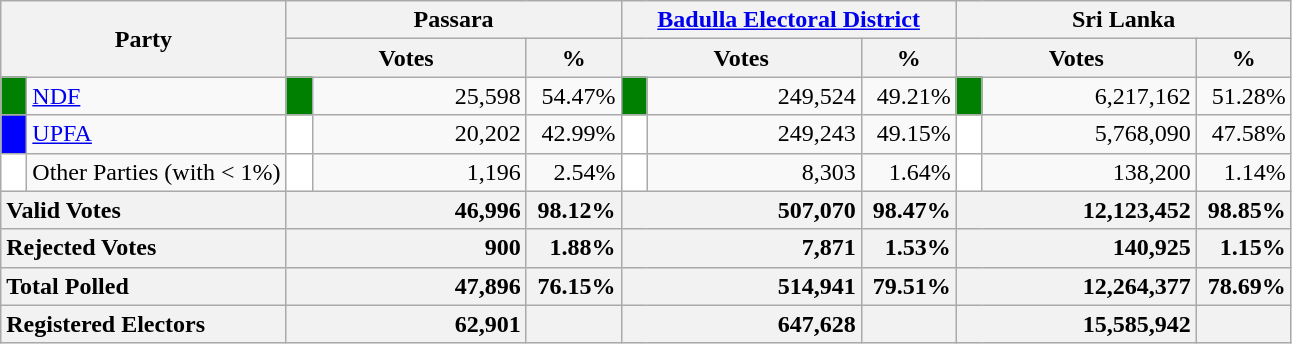<table class="wikitable">
<tr>
<th colspan="2" width="144px"rowspan="2">Party</th>
<th colspan="3" width="216px">Passara</th>
<th colspan="3" width="216px"><a href='#'>Badulla Electoral District</a></th>
<th colspan="3" width="216px">Sri Lanka</th>
</tr>
<tr>
<th colspan="2" width="144px">Votes</th>
<th>%</th>
<th colspan="2" width="144px">Votes</th>
<th>%</th>
<th colspan="2" width="144px">Votes</th>
<th>%</th>
</tr>
<tr>
<td style="background-color:green;" width="10px"></td>
<td style="text-align:left;"><a href='#'>NDF</a></td>
<td style="background-color:green;" width="10px"></td>
<td style="text-align:right;">25,598</td>
<td style="text-align:right;">54.47%</td>
<td style="background-color:green;" width="10px"></td>
<td style="text-align:right;">249,524</td>
<td style="text-align:right;">49.21%</td>
<td style="background-color:green;" width="10px"></td>
<td style="text-align:right;">6,217,162</td>
<td style="text-align:right;">51.28%</td>
</tr>
<tr>
<td style="background-color:blue;" width="10px"></td>
<td style="text-align:left;"><a href='#'>UPFA</a></td>
<td style="background-color:white;" width="10px"></td>
<td style="text-align:right;">20,202</td>
<td style="text-align:right;">42.99%</td>
<td style="background-color:white;" width="10px"></td>
<td style="text-align:right;">249,243</td>
<td style="text-align:right;">49.15%</td>
<td style="background-color:white;" width="10px"></td>
<td style="text-align:right;">5,768,090</td>
<td style="text-align:right;">47.58%</td>
</tr>
<tr>
<td style="background-color:white;" width="10px"></td>
<td style="text-align:left;">Other Parties (with < 1%)</td>
<td style="background-color:white;" width="10px"></td>
<td style="text-align:right;">1,196</td>
<td style="text-align:right;">2.54%</td>
<td style="background-color:white;" width="10px"></td>
<td style="text-align:right;">8,303</td>
<td style="text-align:right;">1.64%</td>
<td style="background-color:white;" width="10px"></td>
<td style="text-align:right;">138,200</td>
<td style="text-align:right;">1.14%</td>
</tr>
<tr>
<th colspan="2" width="144px"style="text-align:left;">Valid Votes</th>
<th style="text-align:right;"colspan="2" width="144px">46,996</th>
<th style="text-align:right;">98.12%</th>
<th style="text-align:right;"colspan="2" width="144px">507,070</th>
<th style="text-align:right;">98.47%</th>
<th style="text-align:right;"colspan="2" width="144px">12,123,452</th>
<th style="text-align:right;">98.85%</th>
</tr>
<tr>
<th colspan="2" width="144px"style="text-align:left;">Rejected Votes</th>
<th style="text-align:right;"colspan="2" width="144px">900</th>
<th style="text-align:right;">1.88%</th>
<th style="text-align:right;"colspan="2" width="144px">7,871</th>
<th style="text-align:right;">1.53%</th>
<th style="text-align:right;"colspan="2" width="144px">140,925</th>
<th style="text-align:right;">1.15%</th>
</tr>
<tr>
<th colspan="2" width="144px"style="text-align:left;">Total Polled</th>
<th style="text-align:right;"colspan="2" width="144px">47,896</th>
<th style="text-align:right;">76.15%</th>
<th style="text-align:right;"colspan="2" width="144px">514,941</th>
<th style="text-align:right;">79.51%</th>
<th style="text-align:right;"colspan="2" width="144px">12,264,377</th>
<th style="text-align:right;">78.69%</th>
</tr>
<tr>
<th colspan="2" width="144px"style="text-align:left;">Registered Electors</th>
<th style="text-align:right;"colspan="2" width="144px">62,901</th>
<th></th>
<th style="text-align:right;"colspan="2" width="144px">647,628</th>
<th></th>
<th style="text-align:right;"colspan="2" width="144px">15,585,942</th>
<th></th>
</tr>
</table>
